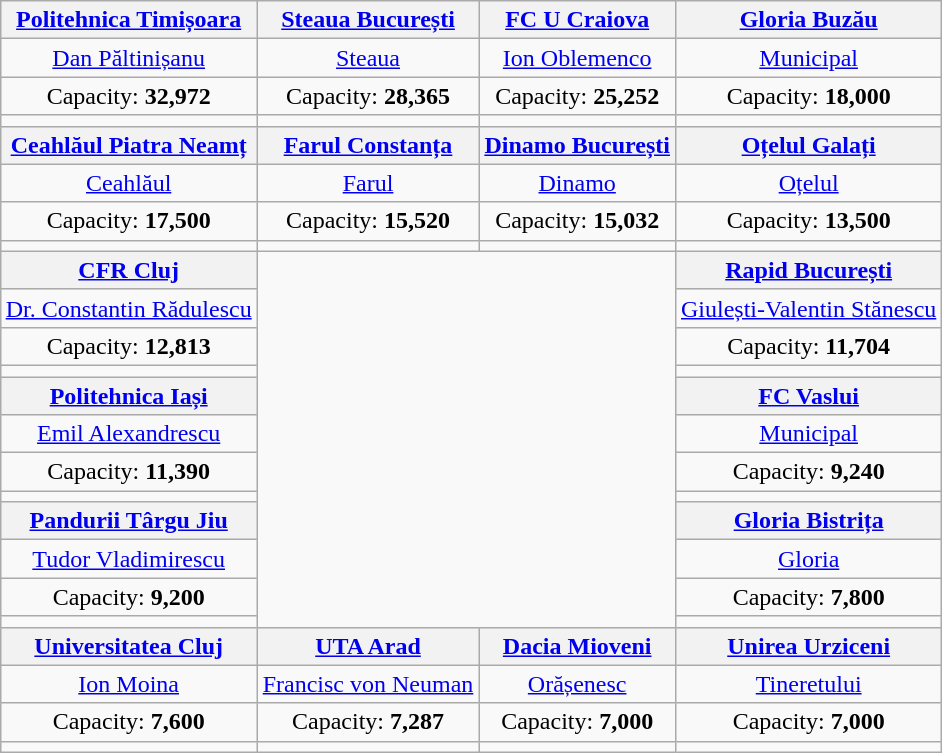<table class="wikitable" style="text-align:center; margin:0.5em auto;">
<tr>
<th><a href='#'>Politehnica Timișoara</a></th>
<th><a href='#'>Steaua București</a></th>
<th><a href='#'>FC U Craiova</a></th>
<th><a href='#'>Gloria Buzău</a></th>
</tr>
<tr>
<td><a href='#'>Dan Păltinișanu</a></td>
<td><a href='#'>Steaua</a></td>
<td><a href='#'>Ion Oblemenco</a></td>
<td><a href='#'>Municipal</a></td>
</tr>
<tr>
<td>Capacity: <strong>32,972</strong></td>
<td>Capacity: <strong>28,365</strong></td>
<td>Capacity: <strong>25,252</strong></td>
<td>Capacity: <strong>18,000</strong></td>
</tr>
<tr>
<td></td>
<td></td>
<td></td>
<td></td>
</tr>
<tr>
<th><a href='#'>Ceahlăul Piatra Neamț</a></th>
<th><a href='#'>Farul Constanța</a></th>
<th><a href='#'>Dinamo București</a></th>
<th><a href='#'>Oțelul Galați</a></th>
</tr>
<tr>
<td><a href='#'>Ceahlăul</a></td>
<td><a href='#'>Farul</a></td>
<td><a href='#'>Dinamo</a></td>
<td><a href='#'>Oțelul</a></td>
</tr>
<tr>
<td>Capacity: <strong>17,500</strong></td>
<td>Capacity: <strong>15,520</strong></td>
<td>Capacity: <strong>15,032</strong></td>
<td>Capacity: <strong>13,500</strong></td>
</tr>
<tr>
<td></td>
<td></td>
<td></td>
<td></td>
</tr>
<tr>
<th><a href='#'>CFR Cluj</a></th>
<td colspan="2" rowspan="12"><br>
</td>
<th><a href='#'>Rapid București</a></th>
</tr>
<tr>
<td><a href='#'>Dr. Constantin Rădulescu</a></td>
<td><a href='#'>Giulești-Valentin Stănescu</a></td>
</tr>
<tr>
<td>Capacity: <strong>12,813</strong></td>
<td>Capacity: <strong>11,704</strong></td>
</tr>
<tr>
<td></td>
<td></td>
</tr>
<tr>
<th><a href='#'>Politehnica Iași</a></th>
<th><a href='#'>FC Vaslui</a></th>
</tr>
<tr>
<td><a href='#'>Emil Alexandrescu</a></td>
<td><a href='#'>Municipal</a></td>
</tr>
<tr>
<td>Capacity: <strong>11,390</strong></td>
<td>Capacity: <strong>9,240</strong></td>
</tr>
<tr>
<td></td>
<td></td>
</tr>
<tr>
<th><a href='#'>Pandurii Târgu Jiu</a></th>
<th><a href='#'>Gloria Bistrița</a></th>
</tr>
<tr>
<td><a href='#'>Tudor Vladimirescu</a></td>
<td><a href='#'>Gloria</a></td>
</tr>
<tr>
<td>Capacity: <strong>9,200</strong></td>
<td>Capacity: <strong>7,800</strong></td>
</tr>
<tr>
<td></td>
<td></td>
</tr>
<tr>
<th><a href='#'>Universitatea Cluj</a></th>
<th><a href='#'>UTA Arad</a></th>
<th><a href='#'>Dacia Mioveni</a></th>
<th><a href='#'>Unirea Urziceni</a></th>
</tr>
<tr>
<td><a href='#'>Ion Moina</a></td>
<td><a href='#'>Francisc von Neuman</a></td>
<td><a href='#'>Orășenesc</a></td>
<td><a href='#'>Tineretului</a></td>
</tr>
<tr>
<td>Capacity: <strong>7,600</strong></td>
<td>Capacity: <strong>7,287</strong></td>
<td>Capacity: <strong>7,000</strong></td>
<td>Capacity: <strong>7,000</strong></td>
</tr>
<tr>
<td></td>
<td></td>
<td></td>
<td></td>
</tr>
</table>
